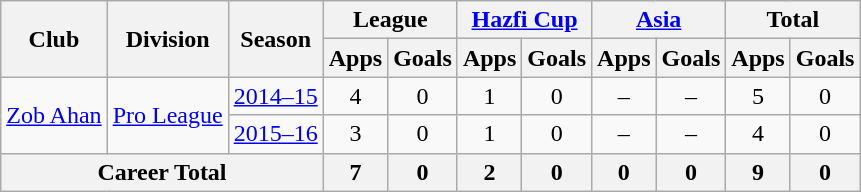<table class="wikitable" style="text-align: center;">
<tr>
<th rowspan="2">Club</th>
<th rowspan="2">Division</th>
<th rowspan="2">Season</th>
<th colspan="2">League</th>
<th colspan="2"><a href='#'>Hazfi Cup</a></th>
<th colspan="2"><a href='#'>Asia</a></th>
<th colspan="2">Total</th>
</tr>
<tr>
<th>Apps</th>
<th>Goals</th>
<th>Apps</th>
<th>Goals</th>
<th>Apps</th>
<th>Goals</th>
<th>Apps</th>
<th>Goals</th>
</tr>
<tr>
<td rowspan="2"><a href='#'>Zob Ahan</a></td>
<td rowspan="2"><a href='#'>Pro League</a></td>
<td><a href='#'>2014–15</a></td>
<td>4</td>
<td>0</td>
<td>1</td>
<td>0</td>
<td>–</td>
<td>–</td>
<td>5</td>
<td>0</td>
</tr>
<tr>
<td><a href='#'>2015–16</a></td>
<td>3</td>
<td>0</td>
<td>1</td>
<td>0</td>
<td>–</td>
<td>–</td>
<td>4</td>
<td>0</td>
</tr>
<tr>
<th colspan=3>Career Total</th>
<th>7</th>
<th>0</th>
<th>2</th>
<th>0</th>
<th>0</th>
<th>0</th>
<th>9</th>
<th>0</th>
</tr>
</table>
